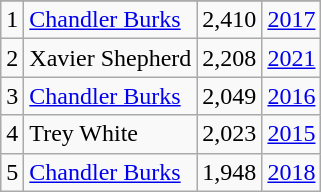<table class="wikitable">
<tr>
</tr>
<tr>
<td>1</td>
<td><a href='#'>Chandler Burks</a></td>
<td><abbr>2,410</abbr></td>
<td><a href='#'>2017</a></td>
</tr>
<tr>
<td>2</td>
<td>Xavier Shepherd</td>
<td><abbr>2,208</abbr></td>
<td><a href='#'>2021</a></td>
</tr>
<tr>
<td>3</td>
<td><a href='#'>Chandler Burks</a></td>
<td><abbr>2,049</abbr></td>
<td><a href='#'>2016</a></td>
</tr>
<tr>
<td>4</td>
<td>Trey White</td>
<td><abbr>2,023</abbr></td>
<td><a href='#'>2015</a></td>
</tr>
<tr>
<td>5</td>
<td><a href='#'>Chandler Burks</a></td>
<td><abbr>1,948</abbr></td>
<td><a href='#'>2018</a></td>
</tr>
</table>
